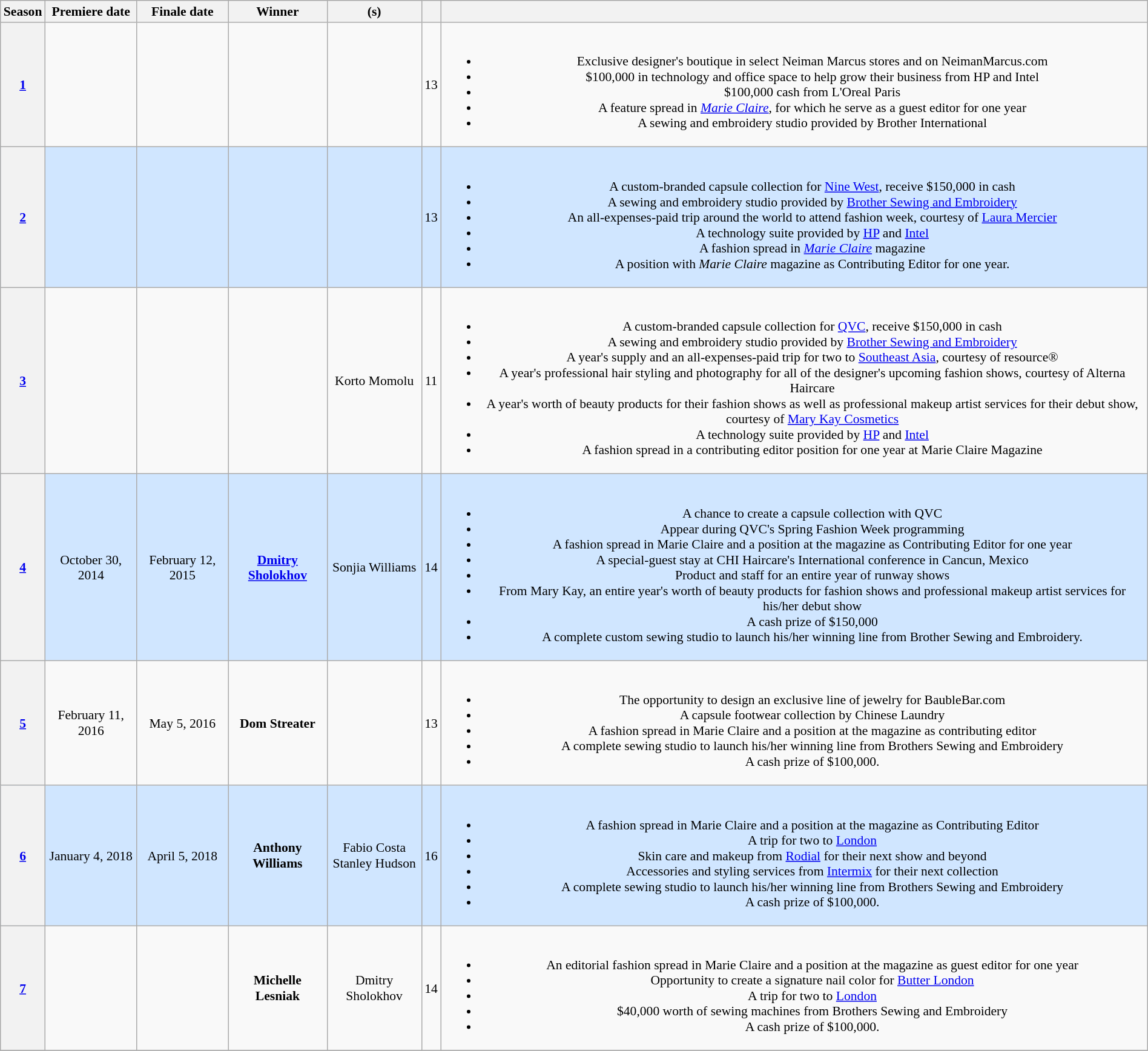<table class="wikitable" style="font-size:90%; width:100%; text-align:center">
<tr>
<th>Season</th>
<th>Premiere date</th>
<th>Finale date</th>
<th>Winner</th>
<th>(s)</th>
<th></th>
<th></th>
</tr>
<tr>
<th><strong><a href='#'>1</a></strong></th>
<td></td>
<td></td>
<td></td>
<td></td>
<td>13</td>
<td><br><ul><li>Exclusive designer's boutique in select Neiman Marcus stores and on NeimanMarcus.com</li><li>$100,000 in technology and office space to help grow their business from HP and Intel</li><li>$100,000 cash from L'Oreal Paris</li><li>A feature spread in <em><a href='#'>Marie Claire</a></em>, for which he serve as a guest editor for one year</li><li>A sewing and embroidery studio provided by Brother International</li></ul></td>
</tr>
<tr style="background: #D0E6FF">
<th><strong><a href='#'>2</a></strong></th>
<td></td>
<td></td>
<td></td>
<td></td>
<td>13</td>
<td><br><ul><li>A custom-branded capsule collection for <a href='#'>Nine West</a>, receive $150,000 in cash</li><li>A sewing and embroidery studio provided by <a href='#'>Brother Sewing and Embroidery</a></li><li>An all-expenses-paid trip around the world to attend fashion week, courtesy of <a href='#'>Laura Mercier</a></li><li>A technology suite provided by <a href='#'>HP</a> and <a href='#'>Intel</a></li><li>A fashion spread in <em><a href='#'>Marie Claire</a></em> magazine</li><li>A position with <em>Marie Claire</em> magazine as Contributing Editor for one year.</li></ul></td>
</tr>
<tr>
<th><strong><a href='#'>3</a></strong></th>
<td></td>
<td></td>
<td></td>
<td>Korto Momolu</td>
<td>11</td>
<td><br><ul><li>A custom-branded capsule collection for <a href='#'>QVC</a>, receive $150,000 in cash</li><li>A sewing and embroidery studio provided by <a href='#'>Brother Sewing and Embroidery</a></li><li>A year's supply and an all-expenses-paid trip for two to <a href='#'>Southeast Asia</a>, courtesy of resource®</li><li>A year's professional hair styling and photography for all of the designer's upcoming fashion shows, courtesy of Alterna Haircare</li><li>A year's worth of beauty products for their fashion shows as well as professional makeup artist services for their debut show, courtesy of <a href='#'>Mary Kay Cosmetics</a></li><li>A technology suite provided by <a href='#'>HP</a> and <a href='#'>Intel</a></li><li>A fashion spread in a contributing editor position for one year at Marie Claire Magazine</li></ul></td>
</tr>
<tr style="background: #D0E6FF">
<th><strong><a href='#'>4</a></strong></th>
<td>October 30, 2014</td>
<td>February 12, 2015</td>
<td><strong><a href='#'>Dmitry Sholokhov</a></strong></td>
<td>Sonjia Williams</td>
<td>14</td>
<td><br><ul><li>A chance to create a capsule collection with QVC</li><li>Appear during QVC's Spring Fashion Week programming</li><li>A fashion spread in Marie Claire and a position at the magazine as Contributing Editor for one year</li><li>A special-guest stay at CHI Haircare's International conference in Cancun, Mexico</li><li>Product and staff for an entire year of runway shows</li><li>From Mary Kay, an entire year's worth of beauty products for fashion shows and professional makeup artist services for his/her debut show</li><li>A cash prize of $150,000</li><li>A complete custom sewing studio to launch his/her winning line from Brother Sewing and Embroidery.</li></ul></td>
</tr>
<tr>
<th><strong><a href='#'>5</a></strong></th>
<td>February 11, 2016</td>
<td>May 5, 2016</td>
<td><strong>Dom Streater</strong></td>
<td></td>
<td>13</td>
<td><br><ul><li>The opportunity to design an exclusive line of jewelry for BaubleBar.com</li><li>A capsule footwear collection by Chinese Laundry</li><li>A fashion spread in Marie Claire and a position at the magazine as contributing editor</li><li>A complete sewing studio to launch his/her winning line from Brothers Sewing and Embroidery</li><li>A cash prize of $100,000.</li></ul></td>
</tr>
<tr style="background: #D0E6FF">
<th><strong><a href='#'>6</a></strong></th>
<td>January 4, 2018</td>
<td>April 5, 2018</td>
<td><strong>Anthony Williams</strong></td>
<td>Fabio Costa<br>Stanley Hudson</td>
<td>16</td>
<td><br><ul><li>A fashion spread in Marie Claire and a position at the magazine as Contributing Editor</li><li>A trip for two to <a href='#'>London</a></li><li>Skin care and makeup from <a href='#'>Rodial</a> for their next show and beyond</li><li>Accessories and styling services from <a href='#'>Intermix</a> for their next collection</li><li>A complete sewing studio to launch his/her winning line from Brothers Sewing and Embroidery</li><li>A cash prize of $100,000.</li></ul></td>
</tr>
<tr>
<th><strong><a href='#'>7</a></strong></th>
<td></td>
<td></td>
<td><strong>Michelle Lesniak</strong></td>
<td>Dmitry Sholokhov</td>
<td>14</td>
<td><br><ul><li>An editorial fashion spread in Marie Claire and a position at the magazine as guest editor for one year</li><li>Opportunity to create a signature nail color for <a href='#'>Butter London</a></li><li>A trip for two to <a href='#'>London</a></li><li>$40,000 worth of sewing machines from Brothers Sewing and Embroidery</li><li>A cash prize of $100,000.</li></ul></td>
</tr>
<tr>
</tr>
</table>
